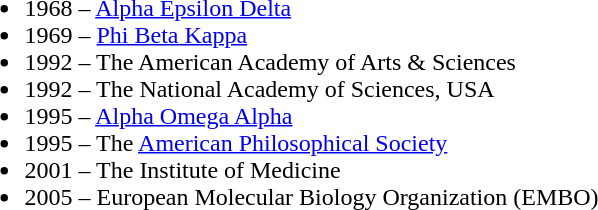<table style="width:100%;">
<tr>
<td style="vertical-align:top; width:50%;"><br><ul><li>1968 – <a href='#'>Alpha Epsilon Delta</a></li><li>1969 – <a href='#'>Phi Beta Kappa</a></li><li>1992 – The American Academy of Arts & Sciences</li><li>1992 – The National Academy of Sciences, USA</li><li>1995 – <a href='#'>Alpha Omega Alpha</a></li><li>1995 – The <a href='#'>American Philosophical Society</a></li><li>2001 – The Institute of Medicine</li><li>2005 – European Molecular Biology Organization (EMBO)</li></ul></td>
</tr>
</table>
